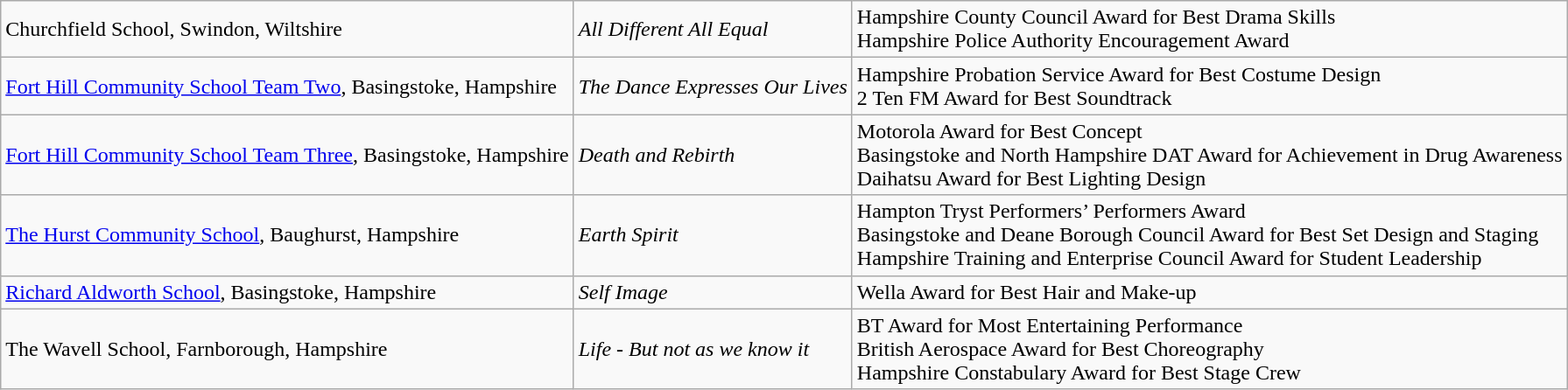<table class="wikitable">
<tr>
<td>Churchfield School, Swindon, Wiltshire</td>
<td><em> All Different All Equal</em></td>
<td>Hampshire County Council Award for Best Drama Skills<br>Hampshire Police Authority Encouragement Award</td>
</tr>
<tr>
<td><a href='#'>Fort Hill Community School Team Two</a>, Basingstoke, Hampshire</td>
<td><em> The Dance Expresses Our Lives</em></td>
<td>Hampshire Probation Service Award for Best Costume Design<br>2 Ten FM Award for Best Soundtrack</td>
</tr>
<tr>
<td><a href='#'>Fort Hill Community School Team Three</a>, Basingstoke, Hampshire</td>
<td><em> Death and Rebirth</em></td>
<td>Motorola Award for Best Concept<br>Basingstoke and North Hampshire DAT Award for Achievement in Drug Awareness<br>Daihatsu Award for Best Lighting Design</td>
</tr>
<tr>
<td><a href='#'>The Hurst Community School</a>, Baughurst, Hampshire</td>
<td><em> Earth Spirit</em></td>
<td>Hampton Tryst Performers’ Performers Award<br>Basingstoke and Deane Borough Council Award for Best Set Design and Staging<br>Hampshire Training and Enterprise Council Award for Student Leadership</td>
</tr>
<tr>
<td><a href='#'>Richard Aldworth School</a>, Basingstoke, Hampshire</td>
<td><em> Self Image</em></td>
<td>Wella Award for Best Hair and Make-up</td>
</tr>
<tr>
<td>The Wavell School, Farnborough, Hampshire</td>
<td><em>Life - But not as we know it</em></td>
<td>BT Award for Most Entertaining Performance<br>British Aerospace Award for Best Choreography<br>Hampshire Constabulary Award for Best Stage Crew</td>
</tr>
</table>
